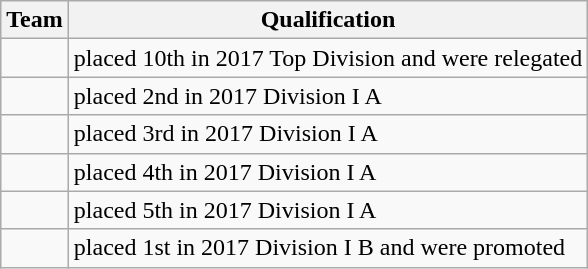<table class="wikitable">
<tr>
<th>Team</th>
<th>Qualification</th>
</tr>
<tr>
<td></td>
<td>placed 10th in 2017 Top Division and were relegated</td>
</tr>
<tr>
<td></td>
<td>placed 2nd in 2017 Division I A</td>
</tr>
<tr>
<td></td>
<td>placed 3rd in 2017 Division I A</td>
</tr>
<tr>
<td></td>
<td>placed 4th in 2017 Division I A</td>
</tr>
<tr>
<td></td>
<td>placed 5th in 2017 Division I A</td>
</tr>
<tr>
<td></td>
<td>placed 1st in 2017 Division I B and were promoted</td>
</tr>
</table>
